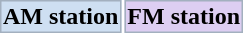<table>
<tr>
<td style="border: 1px solid #a3b0bf; cellpadding="2"; margin: auto" bgcolor="#cedff2"> <strong>AM station</strong></td>
<td style="border: 1px solid #a3b0bf; cellpadding="2"; margin: auto" bgcolor="#ddcef2"> <strong>FM station</strong></td>
</tr>
</table>
